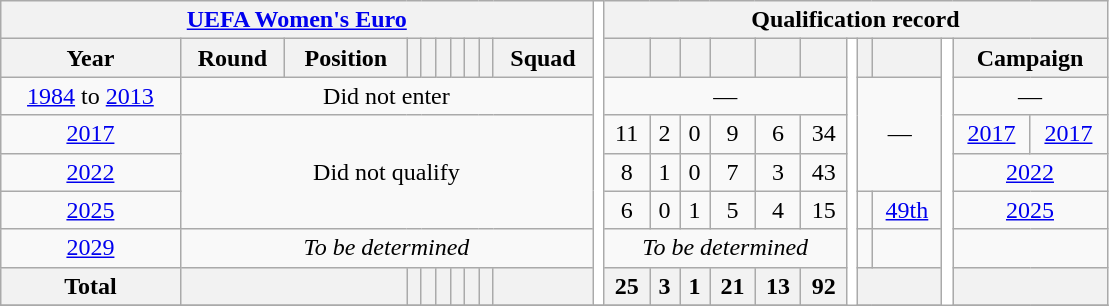<table class="wikitable" style="text-align: center;">
<tr>
<th colspan=10><a href='#'>UEFA Women's Euro</a></th>
<th style="width:1%;background:white" rowspan=8></th>
<th colspan=15>Qualification record</th>
</tr>
<tr>
<th>Year</th>
<th>Round</th>
<th>Position</th>
<th></th>
<th></th>
<th></th>
<th></th>
<th></th>
<th></th>
<th>Squad</th>
<th></th>
<th></th>
<th></th>
<th></th>
<th></th>
<th></th>
<th style="width:1%;background:white" rowspan=11></th>
<th></th>
<th></th>
<th style="width:1%;background:white" rowspan=9></th>
<th colspan="2">Campaign</th>
</tr>
<tr>
<td><a href='#'>1984</a> to <a href='#'>2013</a></td>
<td colspan=9>Did not enter</td>
<td rowspan=1 colspan=6>—</td>
<td rowspan=3 colspan=2>—</td>
<td rowspan=1 colspan=2>—</td>
</tr>
<tr>
<td> <a href='#'>2017</a></td>
<td rowspan="3" colspan="9">Did not qualify</td>
<td>11</td>
<td>2</td>
<td>0</td>
<td>9</td>
<td>6</td>
<td>34</td>
<td><a href='#'>2017</a></td>
<td><a href='#'>2017</a></td>
</tr>
<tr>
<td> <a href='#'>2022</a></td>
<td>8</td>
<td>1</td>
<td>0</td>
<td>7</td>
<td>3</td>
<td>43</td>
<td colspan= "2"><a href='#'>2022</a></td>
</tr>
<tr>
<td> <a href='#'>2025</a></td>
<td>6</td>
<td>0</td>
<td>1</td>
<td>5</td>
<td>4</td>
<td>15</td>
<td></td>
<td><a href='#'>49th</a></td>
<td colspan= "2"><a href='#'>2025</a></td>
</tr>
<tr>
<td> <a href='#'>2029</a></td>
<td colspan=9><em>To be determined</em></td>
<td rowspan=1 colspan=6><em>To be determined</em></td>
<td></td>
<td></td>
<td rowspan=1 colspan=2></td>
</tr>
<tr>
<th>Total</th>
<th colspan=2></th>
<th></th>
<th></th>
<th></th>
<th></th>
<th></th>
<th></th>
<th></th>
<th>25</th>
<th>3</th>
<th>1</th>
<th>21</th>
<th>13</th>
<th>92</th>
<th colspan="2"></th>
<th colspan="2"></th>
</tr>
<tr>
</tr>
</table>
